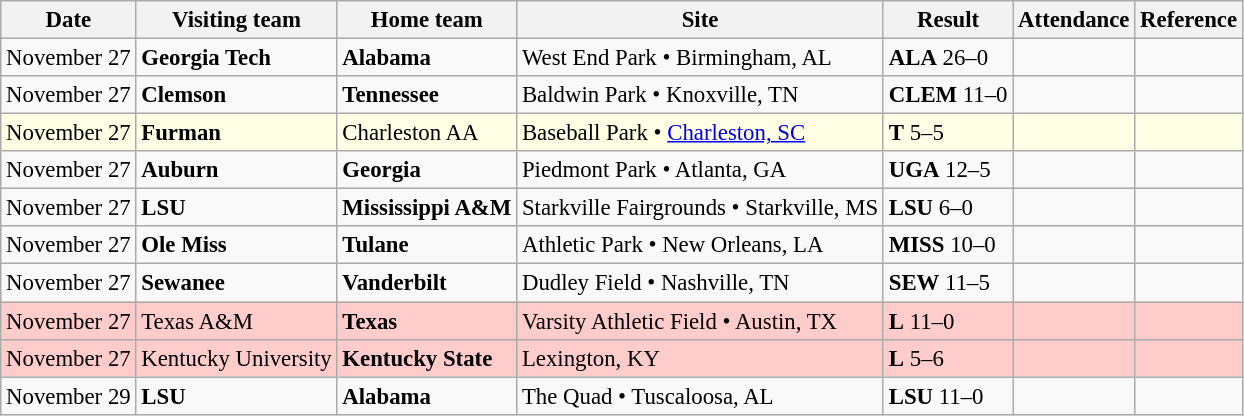<table class="wikitable" style="font-size:95%;">
<tr>
<th>Date</th>
<th>Visiting team</th>
<th>Home team</th>
<th>Site</th>
<th>Result</th>
<th>Attendance</th>
<th class="unsortable">Reference</th>
</tr>
<tr bgcolor=>
<td>November 27</td>
<td><strong>Georgia Tech</strong></td>
<td><strong>Alabama</strong></td>
<td>West End Park • Birmingham, AL</td>
<td><strong>ALA</strong> 26–0</td>
<td></td>
<td></td>
</tr>
<tr bgcolor=>
<td>November 27</td>
<td><strong>Clemson</strong></td>
<td><strong>Tennessee</strong></td>
<td>Baldwin Park • Knoxville, TN</td>
<td><strong>CLEM</strong> 11–0</td>
<td></td>
<td></td>
</tr>
<tr bgcolor=ffffe6>
<td>November 27</td>
<td><strong>Furman</strong></td>
<td>Charleston AA</td>
<td>Baseball Park • <a href='#'>Charleston, SC</a></td>
<td><strong>T</strong> 5–5</td>
<td></td>
<td></td>
</tr>
<tr bgcolor=>
<td>November 27</td>
<td><strong>Auburn</strong></td>
<td><strong>Georgia</strong></td>
<td>Piedmont Park • Atlanta, GA</td>
<td><strong>UGA</strong> 12–5</td>
<td></td>
<td></td>
</tr>
<tr bgcolor=>
<td>November 27</td>
<td><strong>LSU</strong></td>
<td><strong>Mississippi A&M</strong></td>
<td>Starkville Fairgrounds • Starkville, MS</td>
<td><strong>LSU</strong> 6–0</td>
<td></td>
<td></td>
</tr>
<tr bgcolor=>
<td>November 27</td>
<td><strong>Ole Miss</strong></td>
<td><strong>Tulane</strong></td>
<td>Athletic Park • New Orleans, LA</td>
<td><strong>MISS</strong> 10–0</td>
<td></td>
<td></td>
</tr>
<tr bgcolor=>
<td>November 27</td>
<td><strong>Sewanee</strong></td>
<td><strong>Vanderbilt</strong></td>
<td>Dudley Field • Nashville, TN</td>
<td><strong>SEW</strong> 11–5</td>
<td></td>
<td></td>
</tr>
<tr bgcolor=ffcccc>
<td>November 27</td>
<td>Texas A&M</td>
<td><strong>Texas</strong></td>
<td>Varsity Athletic Field • Austin, TX</td>
<td><strong>L</strong> 11–0</td>
<td></td>
<td></td>
</tr>
<tr bgcolor=ffcccc>
<td>November 27</td>
<td>Kentucky University</td>
<td><strong>Kentucky State</strong></td>
<td>Lexington, KY</td>
<td><strong>L</strong> 5–6</td>
<td></td>
<td></td>
</tr>
<tr bgcolor=>
<td>November 29</td>
<td><strong>LSU</strong></td>
<td><strong>Alabama</strong></td>
<td>The Quad • Tuscaloosa, AL</td>
<td><strong>LSU</strong> 11–0</td>
<td></td>
<td></td>
</tr>
</table>
